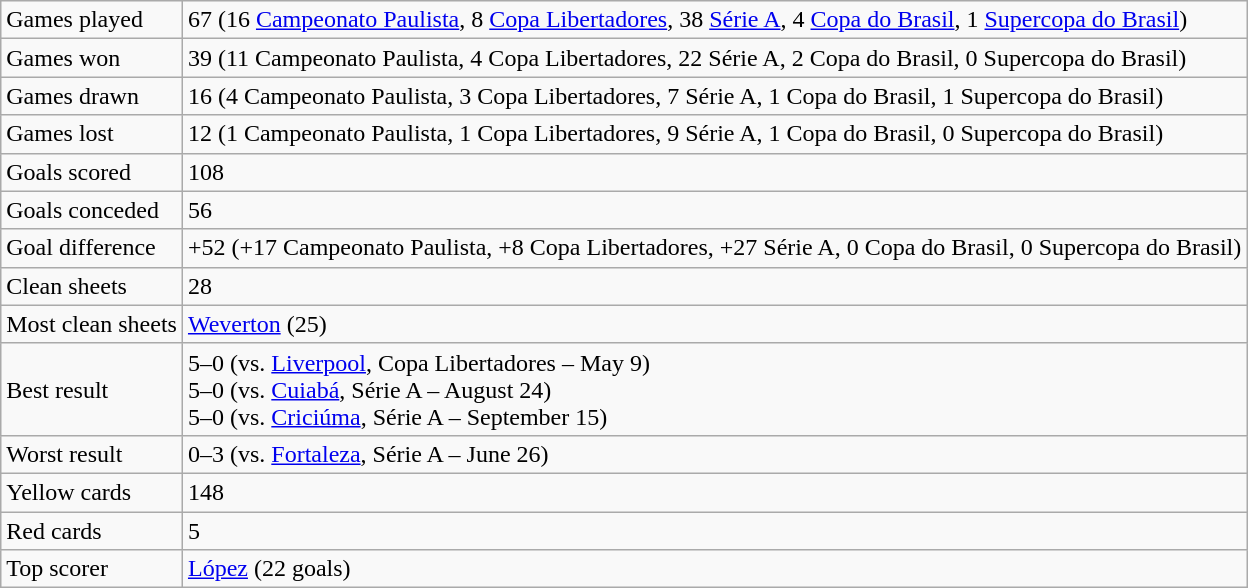<table class="wikitable">
<tr>
<td>Games played</td>
<td>67 (16 <a href='#'>Campeonato Paulista</a>, 8 <a href='#'>Copa Libertadores</a>, 38 <a href='#'>Série A</a>, 4 <a href='#'>Copa do Brasil</a>, 1 <a href='#'>Supercopa do Brasil</a>)</td>
</tr>
<tr>
<td>Games won</td>
<td>39 (11 Campeonato Paulista, 4 Copa Libertadores, 22 Série A, 2 Copa do Brasil, 0 Supercopa do Brasil)</td>
</tr>
<tr>
<td>Games drawn</td>
<td>16 (4 Campeonato Paulista, 3 Copa Libertadores, 7 Série A, 1 Copa do Brasil, 1 Supercopa do Brasil)</td>
</tr>
<tr>
<td>Games lost</td>
<td>12 (1 Campeonato Paulista, 1 Copa Libertadores, 9 Série A, 1 Copa do Brasil, 0 Supercopa do Brasil)</td>
</tr>
<tr>
<td>Goals scored</td>
<td>108</td>
</tr>
<tr>
<td>Goals conceded</td>
<td>56</td>
</tr>
<tr>
<td>Goal difference</td>
<td>+52 (+17 Campeonato Paulista, +8 Copa Libertadores, +27 Série A, 0 Copa do Brasil, 0 Supercopa do Brasil)</td>
</tr>
<tr>
<td>Clean sheets</td>
<td>28</td>
</tr>
<tr>
<td>Most clean sheets</td>
<td><a href='#'>Weverton</a> (25)</td>
</tr>
<tr>
<td>Best result</td>
<td>5–0 (vs. <a href='#'>Liverpool</a>, Copa Libertadores – May 9) <br> 5–0 (vs. <a href='#'>Cuiabá</a>, Série A – August 24) <br> 5–0 (vs. <a href='#'>Criciúma</a>, Série A – September 15)</td>
</tr>
<tr>
<td>Worst result</td>
<td>0–3 (vs. <a href='#'>Fortaleza</a>, Série A – June 26)</td>
</tr>
<tr>
<td>Yellow cards</td>
<td>148</td>
</tr>
<tr>
<td>Red cards</td>
<td>5</td>
</tr>
<tr>
<td>Top scorer</td>
<td><a href='#'>López</a> (22 goals)</td>
</tr>
</table>
